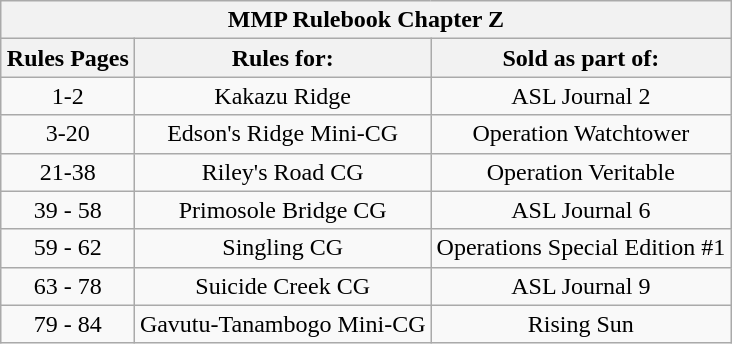<table class="wikitable" style="text-align:center; margin:auto">
<tr ---->
<th colspan="3">MMP Rulebook Chapter Z</th>
</tr>
<tr ---->
<th>Rules Pages</th>
<th>Rules for:</th>
<th>Sold as part of:</th>
</tr>
<tr ---->
<td>1-2</td>
<td>Kakazu Ridge</td>
<td>ASL Journal 2</td>
</tr>
<tr ---->
<td>3-20</td>
<td>Edson's Ridge Mini-CG</td>
<td>Operation Watchtower</td>
</tr>
<tr ---->
<td>21-38</td>
<td>Riley's Road CG</td>
<td>Operation Veritable</td>
</tr>
<tr ---->
<td>39 - 58</td>
<td>Primosole Bridge CG</td>
<td>ASL Journal 6</td>
</tr>
<tr ---->
<td>59 - 62</td>
<td>Singling CG</td>
<td>Operations Special Edition #1</td>
</tr>
<tr ---->
<td>63 - 78</td>
<td>Suicide Creek CG</td>
<td>ASL Journal 9</td>
</tr>
<tr ---->
<td>79 - 84</td>
<td>Gavutu-Tanambogo Mini-CG</td>
<td>Rising Sun</td>
</tr>
</table>
